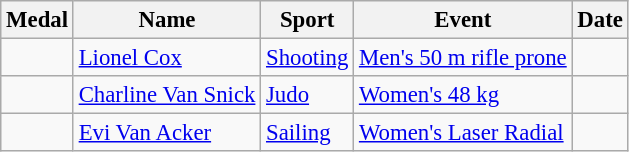<table class="wikitable sortable" style="font-size: 95%;">
<tr>
<th>Medal</th>
<th>Name</th>
<th>Sport</th>
<th>Event</th>
<th>Date</th>
</tr>
<tr>
<td></td>
<td><a href='#'>Lionel Cox</a></td>
<td><a href='#'>Shooting</a></td>
<td><a href='#'>Men's 50 m rifle prone</a></td>
<td></td>
</tr>
<tr>
<td></td>
<td><a href='#'>Charline Van Snick</a></td>
<td><a href='#'>Judo</a></td>
<td><a href='#'>Women's 48 kg</a></td>
<td></td>
</tr>
<tr>
<td></td>
<td><a href='#'>Evi Van Acker</a></td>
<td><a href='#'>Sailing</a></td>
<td><a href='#'>Women's Laser Radial</a></td>
<td></td>
</tr>
</table>
